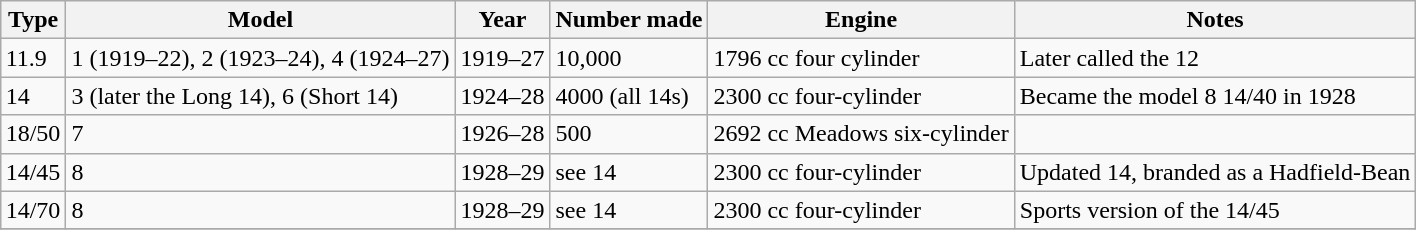<table class="wikitable" style="margin:1em auto;">
<tr>
<th>Type</th>
<th>Model</th>
<th>Year</th>
<th>Number made</th>
<th>Engine</th>
<th>Notes</th>
</tr>
<tr>
<td>11.9</td>
<td>1 (1919–22), 2 (1923–24), 4 (1924–27)</td>
<td>1919–27</td>
<td>10,000</td>
<td>1796 cc four cylinder</td>
<td>Later called the 12</td>
</tr>
<tr>
<td>14</td>
<td>3 (later the Long 14), 6 (Short 14)</td>
<td>1924–28</td>
<td>4000 (all 14s)</td>
<td>2300 cc four-cylinder</td>
<td>Became the model 8 14/40 in 1928</td>
</tr>
<tr>
<td>18/50</td>
<td>7</td>
<td>1926–28</td>
<td>500</td>
<td>2692 cc Meadows six-cylinder</td>
<td></td>
</tr>
<tr>
<td>14/45</td>
<td>8</td>
<td>1928–29</td>
<td>see 14</td>
<td>2300 cc four-cylinder</td>
<td>Updated 14, branded as a Hadfield-Bean</td>
</tr>
<tr>
<td>14/70</td>
<td>8</td>
<td>1928–29</td>
<td>see 14</td>
<td>2300 cc four-cylinder</td>
<td>Sports version of the 14/45</td>
</tr>
<tr>
</tr>
</table>
